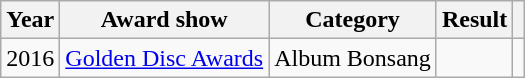<table class="wikitable" style="text-align:center;">
<tr>
<th>Year</th>
<th>Award show</th>
<th>Category</th>
<th>Result</th>
<th></th>
</tr>
<tr>
<td>2016</td>
<td><a href='#'>Golden Disc Awards</a></td>
<td>Album Bonsang</td>
<td></td>
<td></td>
</tr>
</table>
